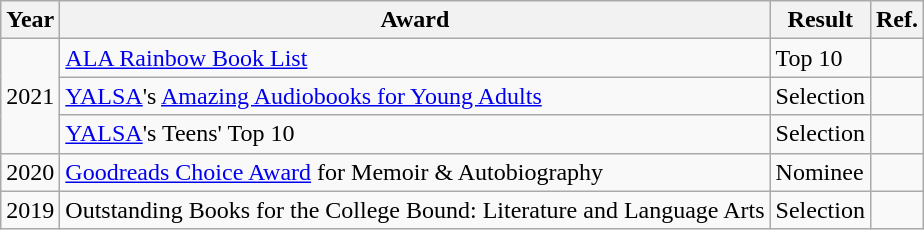<table class="wikitable sortable">
<tr>
<th>Year</th>
<th>Award</th>
<th>Result</th>
<th>Ref.</th>
</tr>
<tr>
<td rowspan="3">2021</td>
<td><a href='#'>ALA Rainbow Book List</a></td>
<td>Top 10</td>
<td></td>
</tr>
<tr>
<td><a href='#'>YALSA</a>'s <a href='#'>Amazing Audiobooks for Young Adults</a></td>
<td>Selection</td>
<td></td>
</tr>
<tr>
<td><a href='#'>YALSA</a>'s Teens' Top 10</td>
<td>Selection</td>
<td></td>
</tr>
<tr>
<td>2020</td>
<td><a href='#'>Goodreads Choice Award</a> for Memoir & Autobiography</td>
<td>Nominee</td>
<td></td>
</tr>
<tr>
<td>2019</td>
<td>Outstanding Books for the College Bound: Literature and Language Arts</td>
<td>Selection</td>
<td></td>
</tr>
</table>
